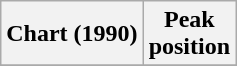<table class="wikitable plainrowheaders" style="text-align:center">
<tr>
<th>Chart (1990)</th>
<th>Peak<br>position</th>
</tr>
<tr>
</tr>
</table>
